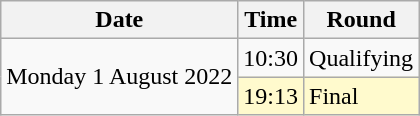<table class="wikitable">
<tr>
<th>Date</th>
<th>Time</th>
<th>Round</th>
</tr>
<tr>
<td rowspan=2>Monday 1 August 2022</td>
<td>10:30</td>
<td>Qualifying</td>
</tr>
<tr>
<td style=background:lemonchiffon>19:13</td>
<td style=background:lemonchiffon>Final</td>
</tr>
</table>
